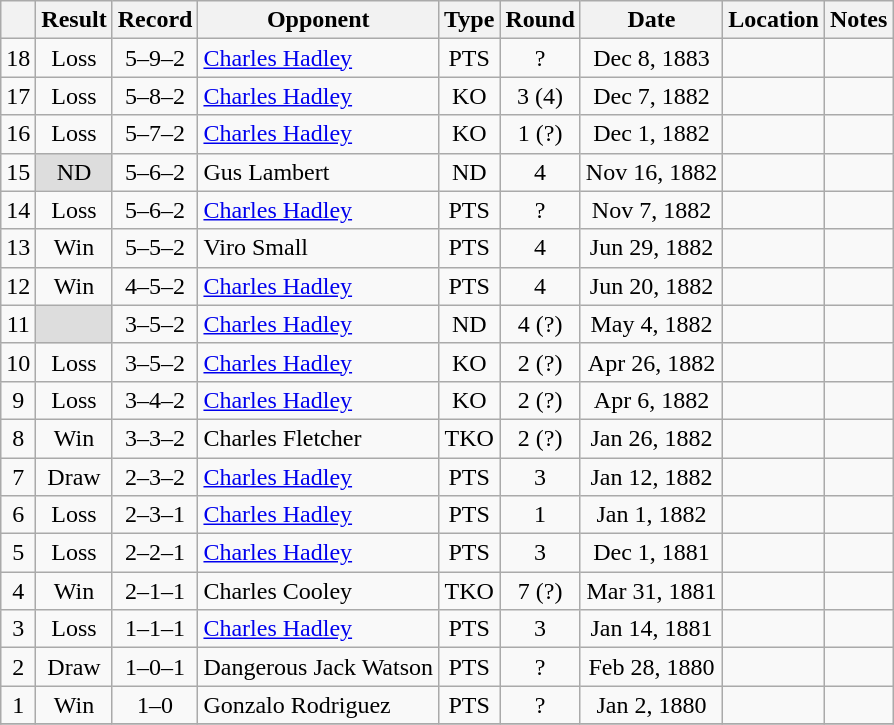<table class="wikitable" style="text-align:center">
<tr>
<th></th>
<th>Result</th>
<th>Record</th>
<th>Opponent</th>
<th>Type</th>
<th>Round</th>
<th>Date</th>
<th>Location</th>
<th>Notes</th>
</tr>
<tr>
<td>18</td>
<td>Loss</td>
<td>5–9–2 </td>
<td align=left><a href='#'>Charles Hadley</a></td>
<td>PTS</td>
<td>?</td>
<td>Dec 8, 1883</td>
<td style="text-align:left;"></td>
<td></td>
</tr>
<tr>
<td>17</td>
<td>Loss</td>
<td>5–8–2 </td>
<td align=left><a href='#'>Charles Hadley</a></td>
<td>KO</td>
<td>3 (4)</td>
<td>Dec 7, 1882</td>
<td style="text-align:left;"></td>
<td style="text-align:left;"></td>
</tr>
<tr>
<td>16</td>
<td>Loss</td>
<td>5–7–2 </td>
<td align=left><a href='#'>Charles Hadley</a></td>
<td>KO</td>
<td>1 (?)</td>
<td>Dec 1, 1882</td>
<td style="text-align:left;"></td>
<td style="text-align:left;"></td>
</tr>
<tr>
<td>15</td>
<td style="background:#DDD">ND</td>
<td>5–6–2 </td>
<td align=left>Gus Lambert</td>
<td>ND</td>
<td>4</td>
<td>Nov 16, 1882</td>
<td style="text-align:left;"></td>
<td></td>
</tr>
<tr>
<td>14</td>
<td>Loss</td>
<td>5–6–2 </td>
<td align=left><a href='#'>Charles Hadley</a></td>
<td>PTS</td>
<td>?</td>
<td>Nov 7, 1882</td>
<td style="text-align:left;"></td>
<td style="text-align:left;"></td>
</tr>
<tr>
<td>13</td>
<td>Win</td>
<td>5–5–2 </td>
<td align=left>Viro Small</td>
<td>PTS</td>
<td>4</td>
<td>Jun 29, 1882</td>
<td style="text-align:left;"></td>
<td></td>
</tr>
<tr>
<td>12</td>
<td>Win</td>
<td>4–5–2 </td>
<td align=left><a href='#'>Charles Hadley</a></td>
<td>PTS</td>
<td>4</td>
<td>Jun 20, 1882</td>
<td style="text-align:left;"></td>
<td></td>
</tr>
<tr>
<td>11</td>
<td style="background:#DDD"></td>
<td>3–5–2 </td>
<td align=left><a href='#'>Charles Hadley</a></td>
<td>ND</td>
<td>4 (?)</td>
<td>May 4, 1882</td>
<td style="text-align:left;"></td>
<td></td>
</tr>
<tr>
<td>10</td>
<td>Loss</td>
<td>3–5–2</td>
<td align=left><a href='#'>Charles Hadley</a></td>
<td>KO</td>
<td>2 (?)</td>
<td>Apr 26, 1882</td>
<td style="text-align:left;"></td>
<td></td>
</tr>
<tr>
<td>9</td>
<td>Loss</td>
<td>3–4–2</td>
<td align=left><a href='#'>Charles Hadley</a></td>
<td>KO</td>
<td>2 (?)</td>
<td>Apr 6, 1882</td>
<td style="text-align:left;"></td>
<td></td>
</tr>
<tr>
<td>8</td>
<td>Win</td>
<td>3–3–2</td>
<td align=left>Charles Fletcher</td>
<td>TKO</td>
<td>2 (?)</td>
<td>Jan 26, 1882</td>
<td style="text-align:left;"></td>
<td></td>
</tr>
<tr>
<td>7</td>
<td>Draw</td>
<td>2–3–2</td>
<td align=left><a href='#'>Charles Hadley</a></td>
<td>PTS</td>
<td>3</td>
<td>Jan 12, 1882</td>
<td style="text-align:left;"></td>
<td></td>
</tr>
<tr>
<td>6</td>
<td>Loss</td>
<td>2–3–1</td>
<td align=left><a href='#'>Charles Hadley</a></td>
<td>PTS</td>
<td>1</td>
<td>Jan 1, 1882</td>
<td style="text-align:left;"></td>
<td style="text-align:left;"></td>
</tr>
<tr>
<td>5</td>
<td>Loss</td>
<td>2–2–1</td>
<td align=left><a href='#'>Charles Hadley</a></td>
<td>PTS</td>
<td>3</td>
<td>Dec 1, 1881</td>
<td style="text-align:left;"></td>
<td style="text-align:left;"></td>
</tr>
<tr>
<td>4</td>
<td>Win</td>
<td>2–1–1</td>
<td align=left>Charles Cooley</td>
<td>TKO</td>
<td>7 (?)</td>
<td>Mar 31, 1881</td>
<td style="text-align:left;"></td>
<td></td>
</tr>
<tr>
<td>3</td>
<td>Loss</td>
<td>1–1–1</td>
<td align=left><a href='#'>Charles Hadley</a></td>
<td>PTS</td>
<td>3</td>
<td>Jan 14, 1881</td>
<td style="text-align:left;"></td>
<td></td>
</tr>
<tr>
<td>2</td>
<td>Draw</td>
<td>1–0–1</td>
<td align=left>Dangerous Jack Watson</td>
<td>PTS</td>
<td>?</td>
<td>Feb 28, 1880</td>
<td style="text-align:left;"></td>
<td></td>
</tr>
<tr>
<td>1</td>
<td>Win</td>
<td>1–0</td>
<td align=left>Gonzalo Rodriguez</td>
<td>PTS</td>
<td>?</td>
<td>Jan 2, 1880</td>
<td style="text-align:left;"></td>
<td style="text-align:left;"></td>
</tr>
<tr>
</tr>
</table>
